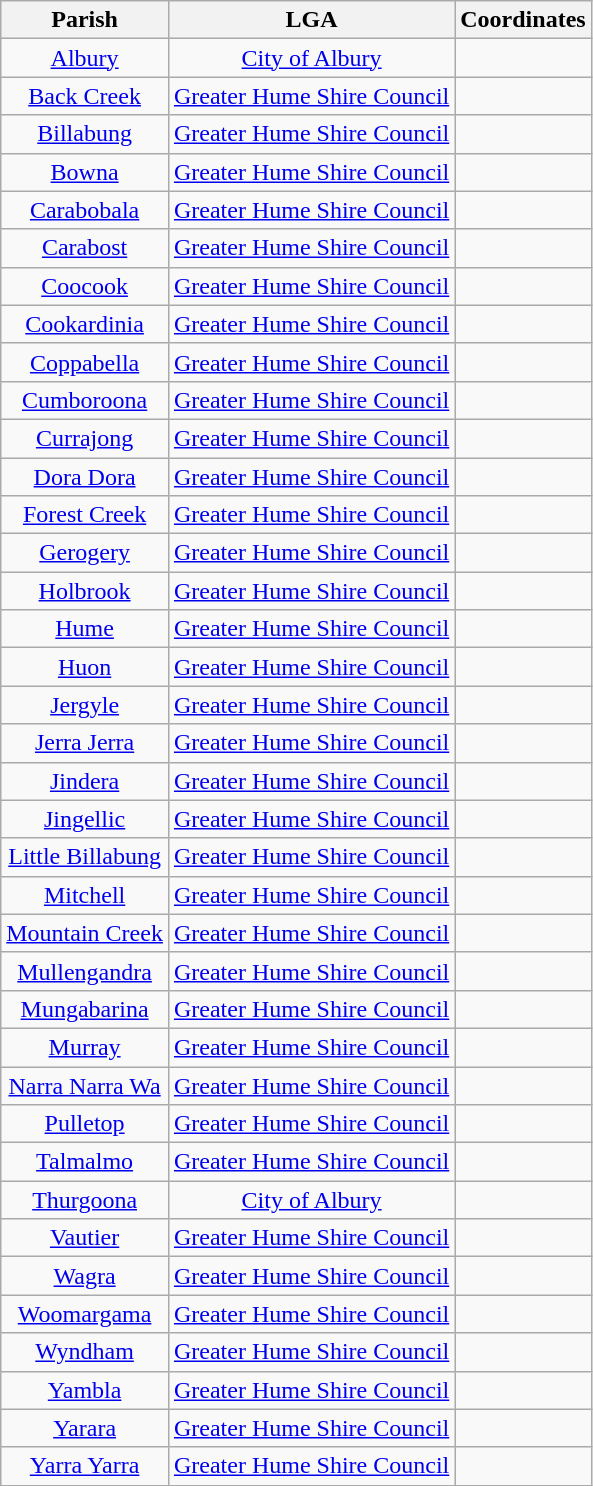<table class="wikitable" style="text-align:center">
<tr>
<th>Parish</th>
<th>LGA</th>
<th>Coordinates</th>
</tr>
<tr>
<td><a href='#'>Albury</a></td>
<td><a href='#'>City of Albury</a></td>
<td></td>
</tr>
<tr>
<td><a href='#'>Back Creek</a></td>
<td><a href='#'>Greater Hume Shire Council</a></td>
<td></td>
</tr>
<tr>
<td><a href='#'>Billabung</a></td>
<td><a href='#'>Greater Hume Shire Council</a></td>
<td></td>
</tr>
<tr>
<td><a href='#'>Bowna</a></td>
<td><a href='#'>Greater Hume Shire Council</a></td>
<td></td>
</tr>
<tr>
<td><a href='#'>Carabobala</a></td>
<td><a href='#'>Greater Hume Shire Council</a></td>
<td></td>
</tr>
<tr>
<td><a href='#'>Carabost</a></td>
<td><a href='#'>Greater Hume Shire Council</a></td>
<td></td>
</tr>
<tr>
<td><a href='#'>Coocook</a></td>
<td><a href='#'>Greater Hume Shire Council</a></td>
<td></td>
</tr>
<tr>
<td><a href='#'>Cookardinia</a></td>
<td><a href='#'>Greater Hume Shire Council</a></td>
<td></td>
</tr>
<tr>
<td><a href='#'>Coppabella</a></td>
<td><a href='#'>Greater Hume Shire Council</a></td>
<td></td>
</tr>
<tr>
<td><a href='#'>Cumboroona</a></td>
<td><a href='#'>Greater Hume Shire Council</a></td>
<td></td>
</tr>
<tr>
<td><a href='#'>Currajong</a></td>
<td><a href='#'>Greater Hume Shire Council</a></td>
<td></td>
</tr>
<tr>
<td><a href='#'>Dora Dora</a></td>
<td><a href='#'>Greater Hume Shire Council</a></td>
<td></td>
</tr>
<tr>
<td><a href='#'>Forest Creek</a></td>
<td><a href='#'>Greater Hume Shire Council</a></td>
<td></td>
</tr>
<tr>
<td><a href='#'>Gerogery</a></td>
<td><a href='#'>Greater Hume Shire Council</a></td>
<td></td>
</tr>
<tr>
<td><a href='#'>Holbrook</a></td>
<td><a href='#'>Greater Hume Shire Council</a></td>
<td></td>
</tr>
<tr>
<td><a href='#'>Hume</a></td>
<td><a href='#'>Greater Hume Shire Council</a></td>
<td></td>
</tr>
<tr>
<td><a href='#'>Huon</a></td>
<td><a href='#'>Greater Hume Shire Council</a></td>
<td></td>
</tr>
<tr>
<td><a href='#'>Jergyle</a></td>
<td><a href='#'>Greater Hume Shire Council</a></td>
<td></td>
</tr>
<tr>
<td><a href='#'>Jerra Jerra</a></td>
<td><a href='#'>Greater Hume Shire Council</a></td>
<td></td>
</tr>
<tr>
<td><a href='#'>Jindera</a></td>
<td><a href='#'>Greater Hume Shire Council</a></td>
<td></td>
</tr>
<tr>
<td><a href='#'>Jingellic</a></td>
<td><a href='#'>Greater Hume Shire Council</a></td>
<td></td>
</tr>
<tr>
<td><a href='#'>Little Billabung</a></td>
<td><a href='#'>Greater Hume Shire Council</a></td>
<td></td>
</tr>
<tr>
<td><a href='#'>Mitchell</a></td>
<td><a href='#'>Greater Hume Shire Council</a></td>
<td></td>
</tr>
<tr>
<td><a href='#'>Mountain Creek</a></td>
<td><a href='#'>Greater Hume Shire Council</a></td>
<td></td>
</tr>
<tr>
<td><a href='#'>Mullengandra</a></td>
<td><a href='#'>Greater Hume Shire Council</a></td>
<td></td>
</tr>
<tr>
<td><a href='#'>Mungabarina</a></td>
<td><a href='#'>Greater Hume Shire Council</a></td>
<td></td>
</tr>
<tr>
<td><a href='#'>Murray</a></td>
<td><a href='#'>Greater Hume Shire Council</a></td>
<td></td>
</tr>
<tr>
<td><a href='#'>Narra Narra Wa</a></td>
<td><a href='#'>Greater Hume Shire Council</a></td>
<td></td>
</tr>
<tr>
<td><a href='#'>Pulletop</a></td>
<td><a href='#'>Greater Hume Shire Council</a></td>
<td></td>
</tr>
<tr>
<td><a href='#'>Talmalmo</a></td>
<td><a href='#'>Greater Hume Shire Council</a></td>
<td></td>
</tr>
<tr>
<td><a href='#'>Thurgoona</a></td>
<td><a href='#'>City of Albury</a></td>
<td></td>
</tr>
<tr>
<td><a href='#'>Vautier</a></td>
<td><a href='#'>Greater Hume Shire Council</a></td>
<td></td>
</tr>
<tr>
<td><a href='#'>Wagra</a></td>
<td><a href='#'>Greater Hume Shire Council</a></td>
<td></td>
</tr>
<tr>
<td><a href='#'>Woomargama</a></td>
<td><a href='#'>Greater Hume Shire Council</a></td>
<td></td>
</tr>
<tr>
<td><a href='#'>Wyndham</a></td>
<td><a href='#'>Greater Hume Shire Council</a></td>
<td></td>
</tr>
<tr>
<td><a href='#'>Yambla</a></td>
<td><a href='#'>Greater Hume Shire Council</a></td>
<td></td>
</tr>
<tr>
<td><a href='#'>Yarara</a></td>
<td><a href='#'>Greater Hume Shire Council</a></td>
<td></td>
</tr>
<tr>
<td><a href='#'>Yarra Yarra</a></td>
<td><a href='#'>Greater Hume Shire Council</a></td>
<td></td>
</tr>
</table>
